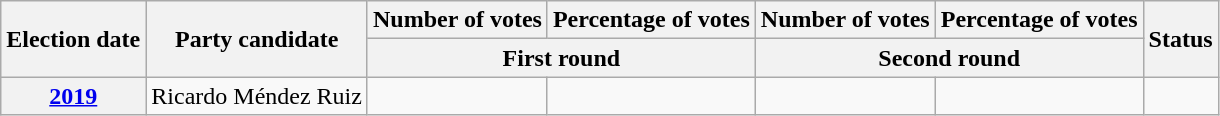<table class="wikitable">
<tr>
<th rowspan="2">Election date</th>
<th rowspan="2">Party candidate</th>
<th>Number of votes</th>
<th>Percentage of votes</th>
<th>Number of votes</th>
<th>Percentage of votes</th>
<th rowspan="2">Status</th>
</tr>
<tr>
<th colspan="2">First round</th>
<th colspan="2">Second round</th>
</tr>
<tr>
<th><a href='#'>2019</a></th>
<td>Ricardo Méndez Ruiz</td>
<td></td>
<td></td>
<td></td>
<td></td>
<td></td>
</tr>
</table>
